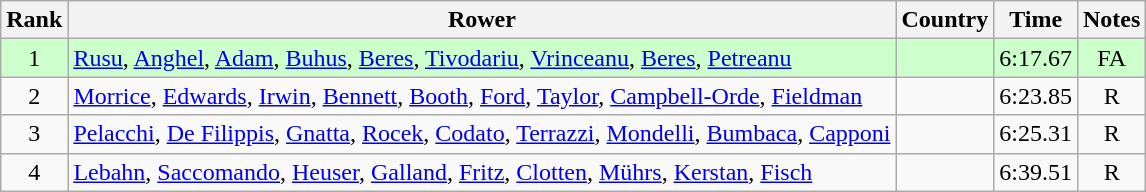<table class="wikitable" style="text-align:center">
<tr>
<th>Rank</th>
<th>Rower</th>
<th>Country</th>
<th>Time</th>
<th>Notes</th>
</tr>
<tr bgcolor=ccffcc>
<td>1</td>
<td align="left"><a href='#'>Rusu</a>, <a href='#'>Anghel</a>, <a href='#'>Adam</a>, <a href='#'>Buhus</a>, <a href='#'>Beres</a>, <a href='#'>Tivodariu</a>, <a href='#'>Vrinceanu</a>, <a href='#'>Beres</a>, <a href='#'>Petreanu</a></td>
<td align="left"></td>
<td>6:17.67</td>
<td>FA</td>
</tr>
<tr>
<td>2</td>
<td align="left"><a href='#'>Morrice</a>, <a href='#'>Edwards</a>, <a href='#'>Irwin</a>, <a href='#'>Bennett</a>, <a href='#'>Booth</a>, <a href='#'>Ford</a>, <a href='#'>Taylor</a>, <a href='#'>Campbell-Orde</a>, <a href='#'>Fieldman</a></td>
<td align="left"></td>
<td>6:23.85</td>
<td>R</td>
</tr>
<tr>
<td>3</td>
<td align="left"><a href='#'>Pelacchi</a>, <a href='#'>De Filippis</a>, <a href='#'>Gnatta</a>, <a href='#'>Rocek</a>, <a href='#'>Codato</a>, <a href='#'>Terrazzi</a>, <a href='#'>Mondelli</a>, <a href='#'>Bumbaca</a>, <a href='#'>Capponi</a></td>
<td align="left"></td>
<td>6:25.31</td>
<td>R</td>
</tr>
<tr>
<td>4</td>
<td align="left"><a href='#'>Lebahn</a>, <a href='#'>Saccomando</a>, <a href='#'>Heuser</a>, <a href='#'>Galland</a>, <a href='#'>Fritz</a>, <a href='#'>Clotten</a>, <a href='#'>Mührs</a>, <a href='#'>Kerstan</a>, <a href='#'>Fisch</a></td>
<td align="left"></td>
<td>6:39.51</td>
<td>R</td>
</tr>
</table>
